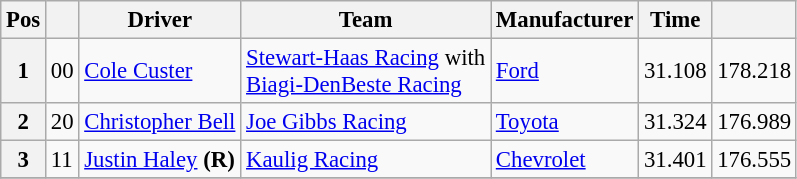<table class="wikitable" style="font-size:95%">
<tr>
<th>Pos</th>
<th></th>
<th>Driver</th>
<th>Team</th>
<th>Manufacturer</th>
<th>Time</th>
<th></th>
</tr>
<tr>
<th>1</th>
<td>00</td>
<td><a href='#'>Cole Custer</a></td>
<td><a href='#'>Stewart-Haas Racing</a> with <br> <a href='#'>Biagi-DenBeste Racing</a></td>
<td><a href='#'>Ford</a></td>
<td>31.108</td>
<td>178.218</td>
</tr>
<tr>
<th>2</th>
<td>20</td>
<td><a href='#'>Christopher Bell</a></td>
<td><a href='#'>Joe Gibbs Racing</a></td>
<td><a href='#'>Toyota</a></td>
<td>31.324</td>
<td>176.989</td>
</tr>
<tr>
<th>3</th>
<td>11</td>
<td><a href='#'>Justin Haley</a> <strong>(R)</strong></td>
<td><a href='#'>Kaulig Racing</a></td>
<td><a href='#'>Chevrolet</a></td>
<td>31.401</td>
<td>176.555</td>
</tr>
<tr>
</tr>
</table>
